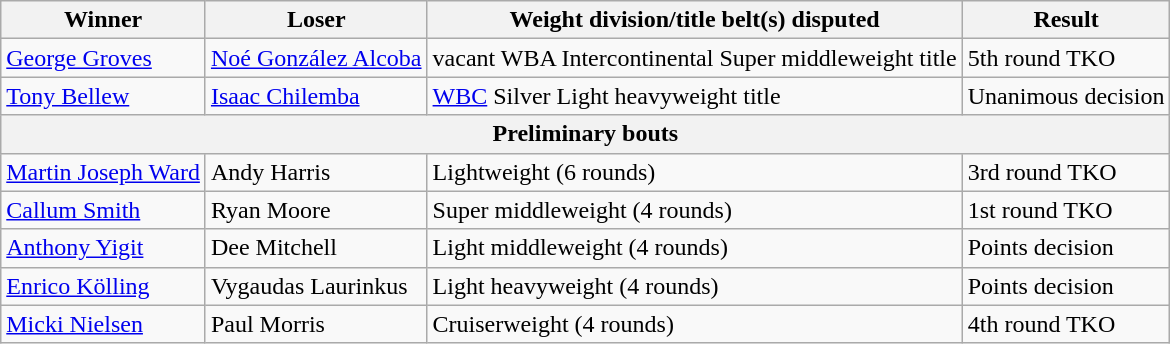<table class=wikitable>
<tr>
<th>Winner</th>
<th>Loser</th>
<th>Weight division/title belt(s) disputed</th>
<th>Result</th>
</tr>
<tr>
<td> <a href='#'>George Groves</a></td>
<td> <a href='#'>Noé González Alcoba</a></td>
<td>vacant WBA Intercontinental Super middleweight title</td>
<td>5th round TKO</td>
</tr>
<tr>
<td> <a href='#'>Tony Bellew</a></td>
<td> <a href='#'>Isaac Chilemba</a></td>
<td><a href='#'>WBC</a> Silver Light heavyweight title</td>
<td>Unanimous decision</td>
</tr>
<tr>
<th colspan=4>Preliminary bouts</th>
</tr>
<tr>
<td> <a href='#'>Martin Joseph Ward</a></td>
<td> Andy Harris</td>
<td>Lightweight (6 rounds)</td>
<td>3rd round TKO</td>
</tr>
<tr>
<td> <a href='#'>Callum Smith</a></td>
<td> Ryan Moore</td>
<td>Super middleweight (4 rounds)</td>
<td>1st round TKO</td>
</tr>
<tr>
<td> <a href='#'>Anthony Yigit</a></td>
<td> Dee Mitchell</td>
<td>Light middleweight (4 rounds)</td>
<td>Points decision</td>
</tr>
<tr>
<td> <a href='#'>Enrico Kölling</a></td>
<td> Vygaudas Laurinkus</td>
<td>Light heavyweight (4 rounds)</td>
<td>Points decision</td>
</tr>
<tr>
<td> <a href='#'>Micki Nielsen</a></td>
<td> Paul Morris</td>
<td>Cruiserweight (4 rounds)</td>
<td>4th round TKO</td>
</tr>
</table>
